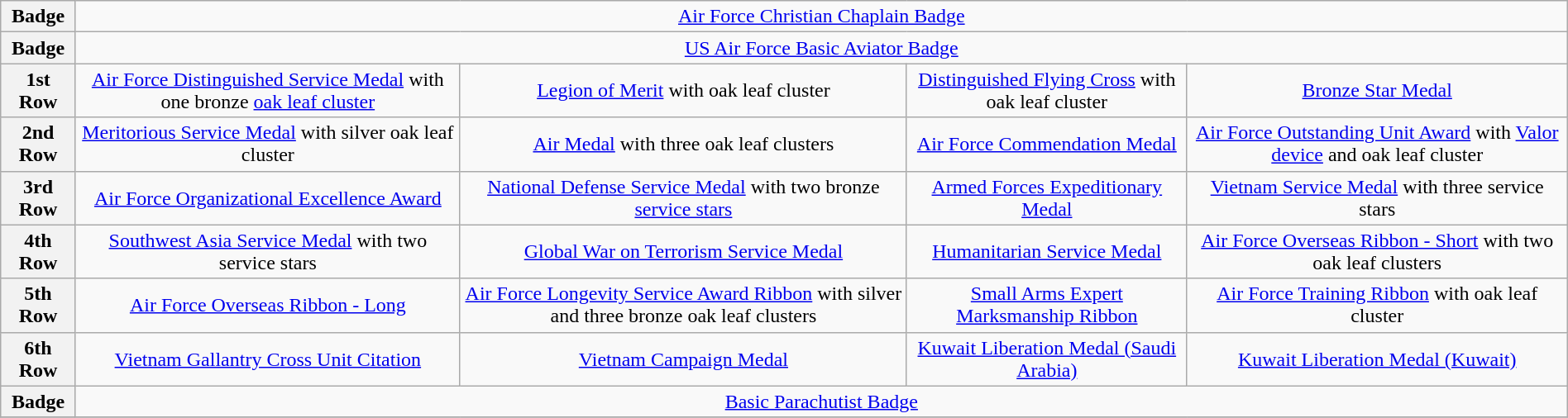<table class="wikitable" style="margin:1em auto; text-align:center;">
<tr>
<th>Badge</th>
<td colspan="4"><a href='#'>Air Force Christian Chaplain Badge</a></td>
</tr>
<tr>
<th>Badge</th>
<td colspan="4"><a href='#'>US Air Force Basic Aviator Badge</a></td>
</tr>
<tr>
<th>1st Row</th>
<td><a href='#'>Air Force Distinguished Service Medal</a> with one bronze <a href='#'>oak leaf cluster</a></td>
<td><a href='#'>Legion of Merit</a> with oak leaf cluster</td>
<td><a href='#'>Distinguished Flying Cross</a> with oak leaf cluster</td>
<td><a href='#'>Bronze Star Medal</a></td>
</tr>
<tr>
<th>2nd Row</th>
<td><a href='#'>Meritorious Service Medal</a> with silver oak leaf cluster</td>
<td><a href='#'>Air Medal</a> with three oak leaf clusters</td>
<td><a href='#'>Air Force Commendation Medal</a></td>
<td><a href='#'>Air Force Outstanding Unit Award</a> with <a href='#'>Valor device</a> and oak leaf cluster</td>
</tr>
<tr>
<th>3rd Row</th>
<td><a href='#'>Air Force Organizational Excellence Award</a></td>
<td><a href='#'>National Defense Service Medal</a> with two bronze <a href='#'>service stars</a></td>
<td><a href='#'>Armed Forces Expeditionary Medal</a></td>
<td><a href='#'>Vietnam Service Medal</a> with three service stars</td>
</tr>
<tr>
<th>4th Row</th>
<td><a href='#'>Southwest Asia Service Medal</a> with two service stars</td>
<td><a href='#'>Global War on Terrorism Service Medal</a></td>
<td><a href='#'>Humanitarian Service Medal</a></td>
<td><a href='#'>Air Force Overseas Ribbon - Short</a> with two oak leaf clusters</td>
</tr>
<tr>
<th>5th Row</th>
<td><a href='#'>Air Force Overseas Ribbon - Long</a></td>
<td><a href='#'>Air Force Longevity Service Award Ribbon</a> with silver and three bronze oak leaf clusters</td>
<td><a href='#'>Small Arms Expert Marksmanship Ribbon</a></td>
<td><a href='#'>Air Force Training Ribbon</a> with oak leaf cluster</td>
</tr>
<tr>
<th>6th Row</th>
<td><a href='#'>Vietnam Gallantry Cross Unit Citation</a></td>
<td><a href='#'>Vietnam Campaign Medal</a></td>
<td><a href='#'>Kuwait Liberation Medal (Saudi Arabia)</a></td>
<td><a href='#'>Kuwait Liberation Medal (Kuwait)</a></td>
</tr>
<tr>
<th>Badge</th>
<td colspan="4"><a href='#'>Basic Parachutist Badge</a></td>
</tr>
<tr>
</tr>
</table>
